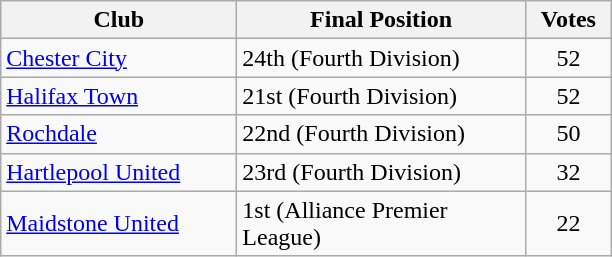<table class="wikitable" style="text-align:left;">
<tr>
<th width=150>Club</th>
<th width=185>Final Position</th>
<th width=50>Votes</th>
</tr>
<tr>
<td><a href='#'>Chester City</a></td>
<td>24th (Fourth Division)</td>
<td align=center>52</td>
</tr>
<tr>
<td><a href='#'>Halifax Town</a></td>
<td>21st (Fourth Division)</td>
<td align=center>52</td>
</tr>
<tr>
<td><a href='#'>Rochdale</a></td>
<td>22nd (Fourth Division)</td>
<td align=center>50</td>
</tr>
<tr>
<td><a href='#'>Hartlepool United</a></td>
<td>23rd (Fourth Division)</td>
<td align=center>32</td>
</tr>
<tr>
<td><a href='#'>Maidstone United</a></td>
<td>1st (Alliance Premier League)</td>
<td align=center>22</td>
</tr>
</table>
